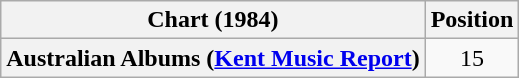<table class="wikitable plainrowheaders" style="text-align:center">
<tr>
<th scope="col">Chart (1984)</th>
<th scope="col">Position</th>
</tr>
<tr>
<th scope="row">Australian Albums (<a href='#'>Kent Music Report</a>)</th>
<td>15</td>
</tr>
</table>
